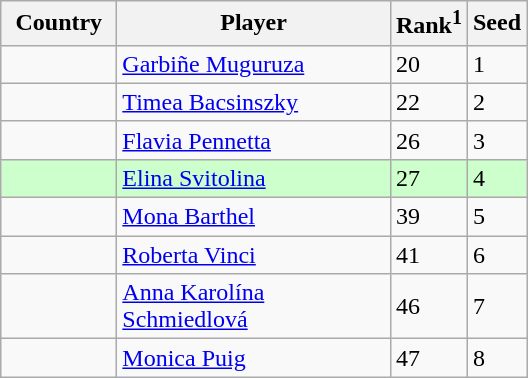<table class="sortable wikitable">
<tr>
<th width="70">Country</th>
<th width="175">Player</th>
<th>Rank<sup>1</sup></th>
<th>Seed</th>
</tr>
<tr>
<td></td>
<td><a href='#'>Garbiñe Muguruza</a></td>
<td>20</td>
<td>1</td>
</tr>
<tr>
<td></td>
<td><a href='#'>Timea Bacsinszky</a></td>
<td>22</td>
<td>2</td>
</tr>
<tr>
<td></td>
<td><a href='#'>Flavia Pennetta</a></td>
<td>26</td>
<td>3</td>
</tr>
<tr style="background:#cfc;">
<td></td>
<td><a href='#'>Elina Svitolina</a></td>
<td>27</td>
<td>4</td>
</tr>
<tr>
<td></td>
<td><a href='#'>Mona Barthel</a></td>
<td>39</td>
<td>5</td>
</tr>
<tr>
<td></td>
<td><a href='#'>Roberta Vinci</a></td>
<td>41</td>
<td>6</td>
</tr>
<tr>
<td></td>
<td><a href='#'>Anna Karolína Schmiedlová</a></td>
<td>46</td>
<td>7</td>
</tr>
<tr>
<td></td>
<td><a href='#'>Monica Puig</a></td>
<td>47</td>
<td>8</td>
</tr>
</table>
